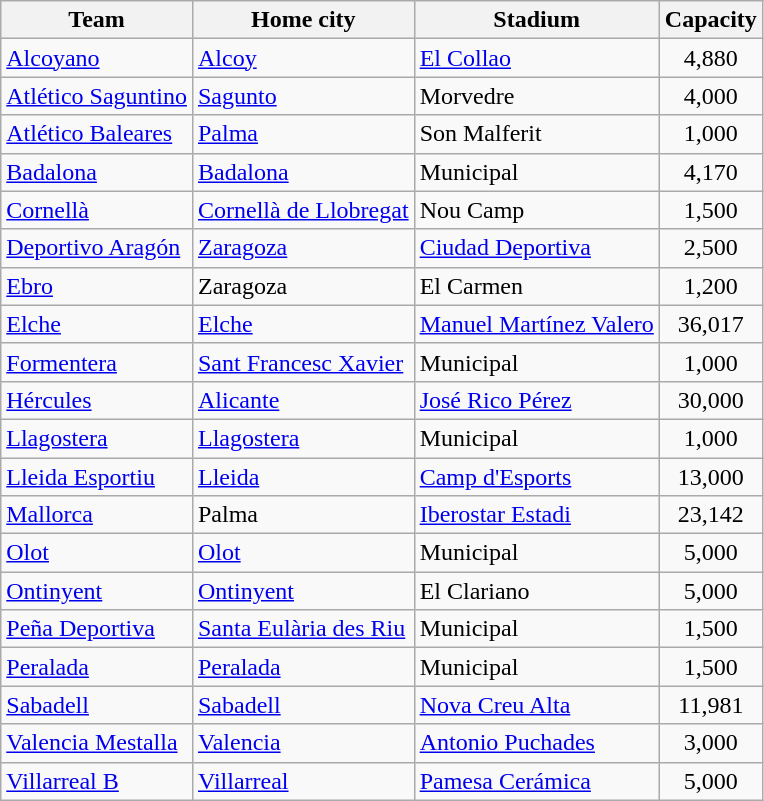<table class="wikitable sortable">
<tr>
<th>Team</th>
<th>Home city</th>
<th>Stadium</th>
<th>Capacity</th>
</tr>
<tr>
<td><a href='#'>Alcoyano</a></td>
<td><a href='#'>Alcoy</a></td>
<td><a href='#'>El Collao</a></td>
<td align=center>4,880</td>
</tr>
<tr>
<td><a href='#'>Atlético Saguntino</a></td>
<td><a href='#'>Sagunto</a></td>
<td>Morvedre</td>
<td align=center>4,000</td>
</tr>
<tr>
<td><a href='#'>Atlético Baleares</a></td>
<td><a href='#'>Palma</a></td>
<td>Son Malferit</td>
<td align=center>1,000</td>
</tr>
<tr>
<td><a href='#'>Badalona</a></td>
<td><a href='#'>Badalona</a></td>
<td>Municipal</td>
<td align=center>4,170</td>
</tr>
<tr>
<td><a href='#'>Cornellà</a></td>
<td><a href='#'>Cornellà de Llobregat</a></td>
<td>Nou Camp</td>
<td align=center>1,500</td>
</tr>
<tr>
<td><a href='#'>Deportivo Aragón</a></td>
<td><a href='#'>Zaragoza</a></td>
<td><a href='#'>Ciudad Deportiva</a></td>
<td align=center>2,500</td>
</tr>
<tr>
<td><a href='#'>Ebro</a></td>
<td>Zaragoza</td>
<td>El Carmen</td>
<td align=center>1,200</td>
</tr>
<tr>
<td><a href='#'>Elche</a></td>
<td><a href='#'>Elche</a></td>
<td><a href='#'>Manuel Martínez Valero</a></td>
<td align=center>36,017</td>
</tr>
<tr>
<td><a href='#'>Formentera</a></td>
<td><a href='#'>Sant Francesc Xavier</a></td>
<td>Municipal</td>
<td align=center>1,000</td>
</tr>
<tr>
<td><a href='#'>Hércules</a></td>
<td><a href='#'>Alicante</a></td>
<td><a href='#'>José Rico Pérez</a></td>
<td align=center>30,000</td>
</tr>
<tr>
<td><a href='#'>Llagostera</a></td>
<td><a href='#'>Llagostera</a></td>
<td>Municipal</td>
<td align=center>1,000</td>
</tr>
<tr>
<td><a href='#'>Lleida Esportiu</a></td>
<td><a href='#'>Lleida</a></td>
<td><a href='#'>Camp d'Esports</a></td>
<td align=center>13,000</td>
</tr>
<tr>
<td><a href='#'>Mallorca</a></td>
<td>Palma</td>
<td><a href='#'>Iberostar Estadi</a></td>
<td align=center>23,142</td>
</tr>
<tr>
<td><a href='#'>Olot</a></td>
<td><a href='#'>Olot</a></td>
<td>Municipal</td>
<td align=center>5,000</td>
</tr>
<tr>
<td><a href='#'>Ontinyent</a></td>
<td><a href='#'>Ontinyent</a></td>
<td>El Clariano</td>
<td align=center>5,000</td>
</tr>
<tr>
<td><a href='#'>Peña Deportiva</a></td>
<td><a href='#'>Santa Eulària des Riu</a></td>
<td>Municipal</td>
<td align=center>1,500</td>
</tr>
<tr>
<td><a href='#'>Peralada</a></td>
<td><a href='#'>Peralada</a></td>
<td>Municipal</td>
<td align=center>1,500</td>
</tr>
<tr>
<td><a href='#'>Sabadell</a></td>
<td><a href='#'>Sabadell</a></td>
<td><a href='#'>Nova Creu Alta</a></td>
<td align=center>11,981</td>
</tr>
<tr>
<td><a href='#'>Valencia Mestalla</a></td>
<td><a href='#'>Valencia</a></td>
<td><a href='#'>Antonio Puchades</a></td>
<td align=center>3,000</td>
</tr>
<tr>
<td><a href='#'>Villarreal B</a></td>
<td><a href='#'>Villarreal</a></td>
<td><a href='#'>Pamesa Cerámica</a></td>
<td align=center>5,000</td>
</tr>
</table>
